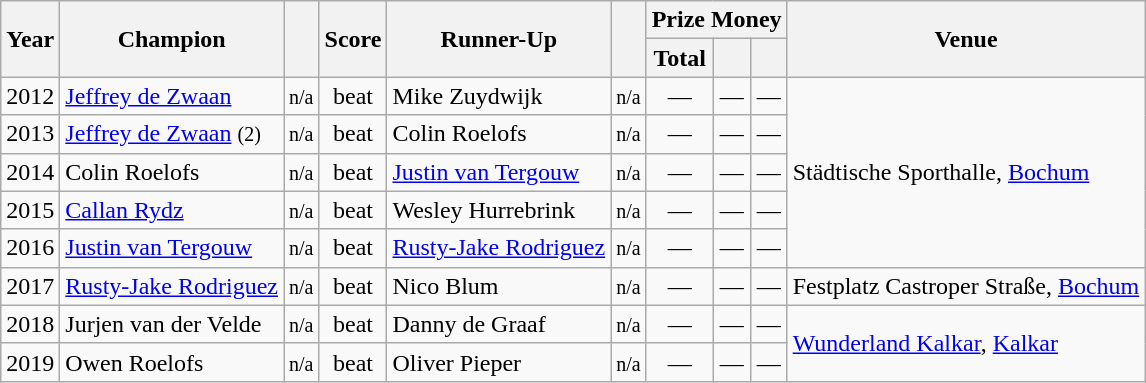<table class="wikitable sortable">
<tr>
<th rowspan=2>Year</th>
<th rowspan=2>Champion</th>
<th rowspan=2></th>
<th rowspan=2>Score</th>
<th rowspan=2>Runner-Up</th>
<th rowspan=2></th>
<th colspan=3>Prize Money</th>
<th rowspan=2>Venue</th>
</tr>
<tr>
<th>Total</th>
<th></th>
<th></th>
</tr>
<tr>
<td>2012</td>
<td> <a href='#'>Jeffrey de Zwaan</a></td>
<td align=center><small><span>n/a</span></small></td>
<td align=center>beat</td>
<td> Mike Zuydwijk</td>
<td align=center><small><span>n/a</span></small></td>
<td align=center>—</td>
<td align=center>—</td>
<td align=center>—</td>
<td rowspan=5>Städtische Sporthalle, <a href='#'>Bochum</a></td>
</tr>
<tr>
<td>2013</td>
<td> <a href='#'>Jeffrey de Zwaan</a> <small>(2)</small></td>
<td align=center><small><span>n/a</span></small></td>
<td align=center>beat</td>
<td> Colin Roelofs</td>
<td align=center><small><span>n/a</span></small></td>
<td align=center>—</td>
<td align=center>—</td>
<td align=center>—</td>
</tr>
<tr>
<td>2014</td>
<td> Colin Roelofs</td>
<td align=center><small><span>n/a</span></small></td>
<td align=center>beat</td>
<td> <a href='#'>Justin van Tergouw</a></td>
<td align=center><small><span>n/a</span></small></td>
<td align=center>—</td>
<td align=center>—</td>
<td align=center>—</td>
</tr>
<tr>
<td>2015</td>
<td> <a href='#'>Callan Rydz</a></td>
<td align=center><small><span>n/a</span></small></td>
<td align=center>beat</td>
<td> Wesley Hurrebrink</td>
<td align=center><small><span>n/a</span></small></td>
<td align=center>—</td>
<td align=center>—</td>
<td align=center>—</td>
</tr>
<tr>
<td>2016</td>
<td> <a href='#'>Justin van Tergouw</a></td>
<td align=center><small><span>n/a</span></small></td>
<td align=center>beat</td>
<td> <a href='#'>Rusty-Jake Rodriguez</a></td>
<td align=center><small><span>n/a</span></small></td>
<td align=center>—</td>
<td align=center>—</td>
<td align=center>—</td>
</tr>
<tr>
<td>2017</td>
<td> <a href='#'>Rusty-Jake Rodriguez</a></td>
<td align=center><small><span>n/a</span></small></td>
<td align=center>beat</td>
<td> Nico Blum</td>
<td align=center><small><span>n/a</span></small></td>
<td align=center>—</td>
<td align=center>—</td>
<td align=center>—</td>
<td>Festplatz Castroper Straße, <a href='#'>Bochum</a></td>
</tr>
<tr>
<td>2018</td>
<td> Jurjen van der Velde</td>
<td align=center><small><span>n/a</span></small></td>
<td align=center>beat</td>
<td> Danny de Graaf</td>
<td align=center><small><span>n/a</span></small></td>
<td align=center>—</td>
<td align=center>—</td>
<td align=center>—</td>
<td rowspan=3><a href='#'>Wunderland Kalkar</a>, <a href='#'>Kalkar</a></td>
</tr>
<tr>
<td>2019</td>
<td> Owen Roelofs</td>
<td align=center><small><span>n/a</span></small></td>
<td align=center>beat</td>
<td> Oliver Pieper</td>
<td align=center><small><span>n/a</span></small></td>
<td align=center>—</td>
<td align=center>—</td>
<td align=center>—</td>
</tr>
</table>
